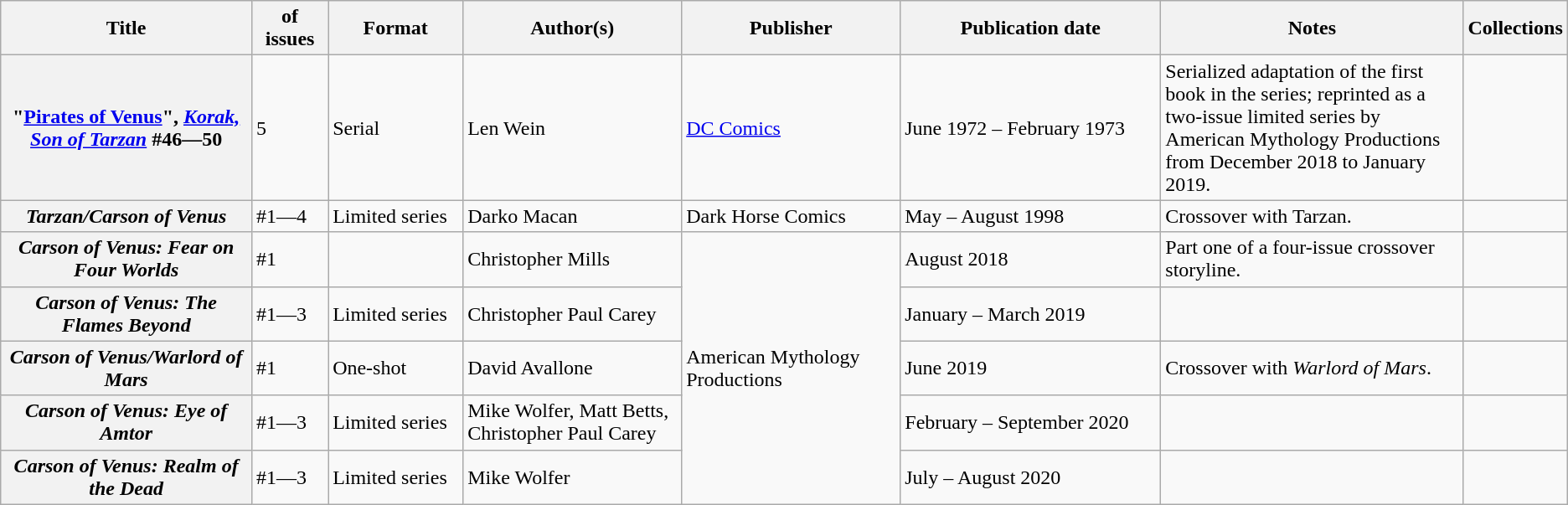<table class="wikitable">
<tr>
<th>Title</th>
<th style="width:40pt"> of issues</th>
<th style="width:75pt">Format</th>
<th style="width:125pt">Author(s)</th>
<th style="width:125pt">Publisher</th>
<th style="width:150pt">Publication date</th>
<th style="width:175pt">Notes</th>
<th>Collections</th>
</tr>
<tr>
<th>"<a href='#'>Pirates of Venus</a>", <em><a href='#'>Korak, Son of Tarzan</a></em> #46—50</th>
<td>5</td>
<td>Serial</td>
<td>Len Wein</td>
<td><a href='#'>DC Comics</a></td>
<td>June 1972 – February 1973</td>
<td>Serialized adaptation of the first book in the series; reprinted as a two-issue limited series by American Mythology Productions from December 2018 to January 2019.</td>
<td></td>
</tr>
<tr>
<th><em>Tarzan/Carson of Venus</em></th>
<td>#1—4</td>
<td>Limited series</td>
<td>Darko Macan</td>
<td>Dark Horse Comics</td>
<td>May – August 1998</td>
<td>Crossover with Tarzan.</td>
<td></td>
</tr>
<tr>
<th><em>Carson of Venus: Fear on Four Worlds</em></th>
<td>#1</td>
<td></td>
<td>Christopher Mills</td>
<td rowspan="5">American Mythology Productions</td>
<td>August 2018</td>
<td>Part one of a four-issue crossover storyline.</td>
<td></td>
</tr>
<tr>
<th><em>Carson of Venus: The Flames Beyond</em></th>
<td>#1—3</td>
<td>Limited series</td>
<td>Christopher Paul Carey</td>
<td>January – March 2019</td>
<td></td>
<td></td>
</tr>
<tr>
<th><em>Carson of Venus/Warlord of Mars</em></th>
<td>#1</td>
<td>One-shot</td>
<td>David Avallone</td>
<td>June 2019</td>
<td>Crossover with <em>Warlord of Mars</em>.</td>
<td></td>
</tr>
<tr>
<th><em>Carson of Venus: Eye of Amtor</em></th>
<td>#1—3</td>
<td>Limited series</td>
<td>Mike Wolfer, Matt Betts, Christopher Paul Carey</td>
<td>February – September 2020</td>
<td></td>
<td></td>
</tr>
<tr>
<th><em>Carson of Venus: Realm of the Dead</em></th>
<td>#1—3</td>
<td>Limited series</td>
<td>Mike Wolfer</td>
<td>July – August 2020</td>
<td></td>
<td></td>
</tr>
</table>
